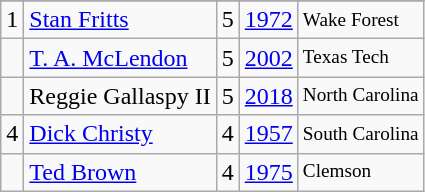<table class="wikitable">
<tr>
</tr>
<tr>
<td>1</td>
<td><a href='#'>Stan Fritts</a></td>
<td>5</td>
<td><a href='#'>1972</a></td>
<td style="font-size:80%;">Wake Forest</td>
</tr>
<tr>
<td></td>
<td><a href='#'>T. A. McLendon</a></td>
<td>5</td>
<td><a href='#'>2002</a></td>
<td style="font-size:80%;">Texas Tech</td>
</tr>
<tr>
<td></td>
<td>Reggie Gallaspy II</td>
<td>5</td>
<td><a href='#'>2018</a></td>
<td style="font-size:80%;">North Carolina</td>
</tr>
<tr>
<td>4</td>
<td><a href='#'>Dick Christy</a></td>
<td>4</td>
<td><a href='#'>1957</a></td>
<td style="font-size:80%;">South Carolina</td>
</tr>
<tr>
<td></td>
<td><a href='#'>Ted Brown</a></td>
<td>4</td>
<td><a href='#'>1975</a></td>
<td style="font-size:80%;">Clemson</td>
</tr>
</table>
